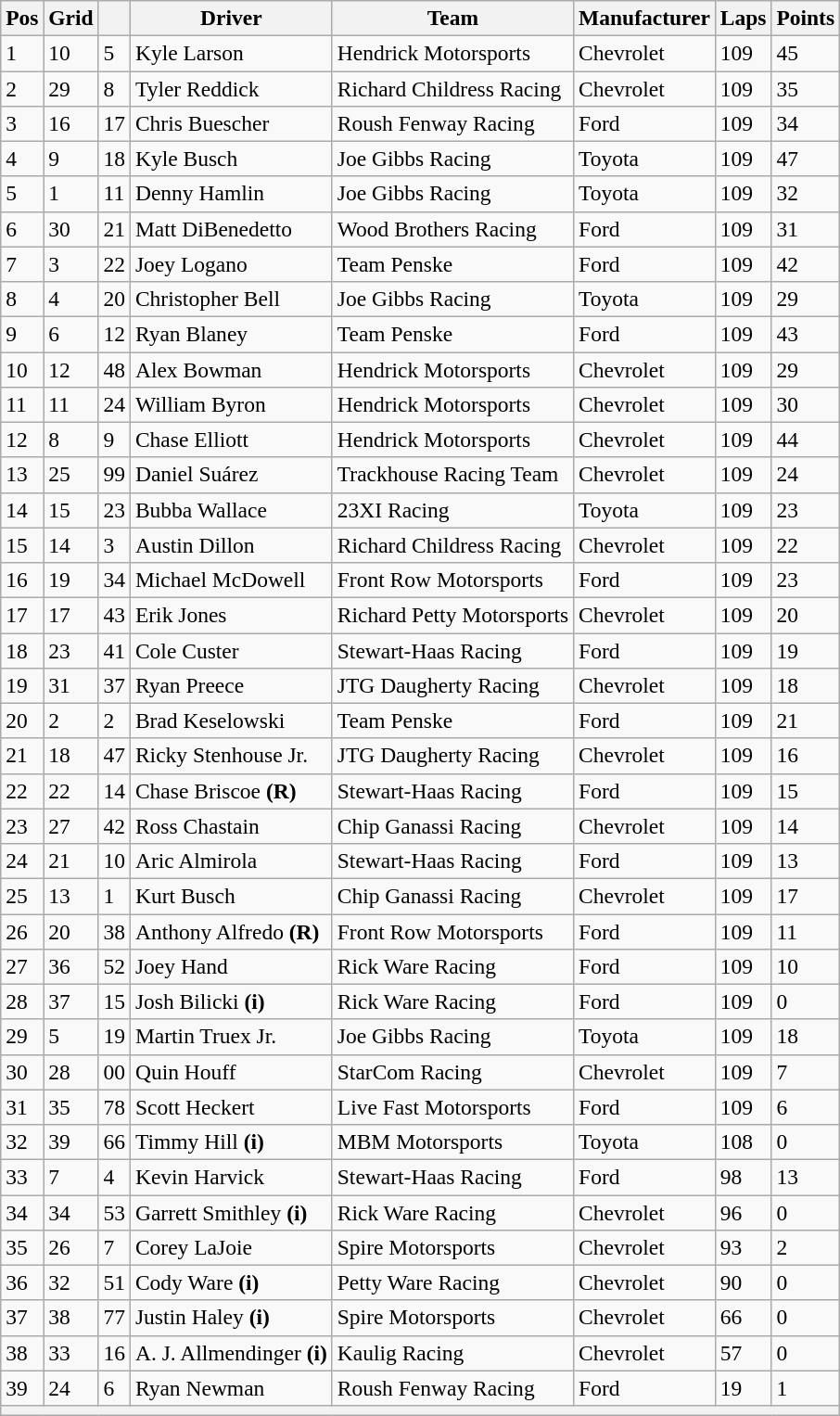<table class="wikitable" style="font-size:98%">
<tr>
<th>Pos</th>
<th>Grid</th>
<th></th>
<th>Driver</th>
<th>Team</th>
<th>Manufacturer</th>
<th>Laps</th>
<th>Points</th>
</tr>
<tr>
<td>1</td>
<td>10</td>
<td>5</td>
<td>Kyle Larson</td>
<td>Hendrick Motorsports</td>
<td>Chevrolet</td>
<td>109</td>
<td>45</td>
</tr>
<tr>
<td>2</td>
<td>29</td>
<td>8</td>
<td>Tyler Reddick</td>
<td>Richard Childress Racing</td>
<td>Chevrolet</td>
<td>109</td>
<td>35</td>
</tr>
<tr>
<td>3</td>
<td>16</td>
<td>17</td>
<td>Chris Buescher</td>
<td>Roush Fenway Racing</td>
<td>Ford</td>
<td>109</td>
<td>34</td>
</tr>
<tr>
<td>4</td>
<td>9</td>
<td>18</td>
<td>Kyle Busch</td>
<td>Joe Gibbs Racing</td>
<td>Toyota</td>
<td>109</td>
<td>47</td>
</tr>
<tr>
<td>5</td>
<td>1</td>
<td>11</td>
<td>Denny Hamlin</td>
<td>Joe Gibbs Racing</td>
<td>Toyota</td>
<td>109</td>
<td>32</td>
</tr>
<tr>
<td>6</td>
<td>30</td>
<td>21</td>
<td>Matt DiBenedetto</td>
<td>Wood Brothers Racing</td>
<td>Ford</td>
<td>109</td>
<td>31</td>
</tr>
<tr>
<td>7</td>
<td>3</td>
<td>22</td>
<td>Joey Logano</td>
<td>Team Penske</td>
<td>Ford</td>
<td>109</td>
<td>42</td>
</tr>
<tr>
<td>8</td>
<td>4</td>
<td>20</td>
<td>Christopher Bell</td>
<td>Joe Gibbs Racing</td>
<td>Toyota</td>
<td>109</td>
<td>29</td>
</tr>
<tr>
<td>9</td>
<td>6</td>
<td>12</td>
<td>Ryan Blaney</td>
<td>Team Penske</td>
<td>Ford</td>
<td>109</td>
<td>43</td>
</tr>
<tr>
<td>10</td>
<td>12</td>
<td>48</td>
<td>Alex Bowman</td>
<td>Hendrick Motorsports</td>
<td>Chevrolet</td>
<td>109</td>
<td>29</td>
</tr>
<tr>
<td>11</td>
<td>11</td>
<td>24</td>
<td>William Byron</td>
<td>Hendrick Motorsports</td>
<td>Chevrolet</td>
<td>109</td>
<td>30</td>
</tr>
<tr>
<td>12</td>
<td>8</td>
<td>9</td>
<td>Chase Elliott</td>
<td>Hendrick Motorsports</td>
<td>Chevrolet</td>
<td>109</td>
<td>44</td>
</tr>
<tr>
<td>13</td>
<td>25</td>
<td>99</td>
<td>Daniel Suárez</td>
<td>Trackhouse Racing Team</td>
<td>Chevrolet</td>
<td>109</td>
<td>24</td>
</tr>
<tr>
<td>14</td>
<td>15</td>
<td>23</td>
<td>Bubba Wallace</td>
<td>23XI Racing</td>
<td>Toyota</td>
<td>109</td>
<td>23</td>
</tr>
<tr>
<td>15</td>
<td>14</td>
<td>3</td>
<td>Austin Dillon</td>
<td>Richard Childress Racing</td>
<td>Chevrolet</td>
<td>109</td>
<td>22</td>
</tr>
<tr>
<td>16</td>
<td>19</td>
<td>34</td>
<td>Michael McDowell</td>
<td>Front Row Motorsports</td>
<td>Ford</td>
<td>109</td>
<td>23</td>
</tr>
<tr>
<td>17</td>
<td>17</td>
<td>43</td>
<td>Erik Jones</td>
<td>Richard Petty Motorsports</td>
<td>Chevrolet</td>
<td>109</td>
<td>20</td>
</tr>
<tr>
<td>18</td>
<td>23</td>
<td>41</td>
<td>Cole Custer</td>
<td>Stewart-Haas Racing</td>
<td>Ford</td>
<td>109</td>
<td>19</td>
</tr>
<tr>
<td>19</td>
<td>31</td>
<td>37</td>
<td>Ryan Preece</td>
<td>JTG Daugherty Racing</td>
<td>Chevrolet</td>
<td>109</td>
<td>18</td>
</tr>
<tr>
<td>20</td>
<td>2</td>
<td>2</td>
<td>Brad Keselowski</td>
<td>Team Penske</td>
<td>Ford</td>
<td>109</td>
<td>21</td>
</tr>
<tr>
<td>21</td>
<td>18</td>
<td>47</td>
<td>Ricky Stenhouse Jr.</td>
<td>JTG Daugherty Racing</td>
<td>Chevrolet</td>
<td>109</td>
<td>16</td>
</tr>
<tr>
<td>22</td>
<td>22</td>
<td>14</td>
<td>Chase Briscoe <strong>(R)</strong></td>
<td>Stewart-Haas Racing</td>
<td>Ford</td>
<td>109</td>
<td>15</td>
</tr>
<tr>
<td>23</td>
<td>27</td>
<td>42</td>
<td>Ross Chastain</td>
<td>Chip Ganassi Racing</td>
<td>Chevrolet</td>
<td>109</td>
<td>14</td>
</tr>
<tr>
<td>24</td>
<td>21</td>
<td>10</td>
<td>Aric Almirola</td>
<td>Stewart-Haas Racing</td>
<td>Ford</td>
<td>109</td>
<td>13</td>
</tr>
<tr>
<td>25</td>
<td>13</td>
<td>1</td>
<td>Kurt Busch</td>
<td>Chip Ganassi Racing</td>
<td>Chevrolet</td>
<td>109</td>
<td>17</td>
</tr>
<tr>
<td>26</td>
<td>20</td>
<td>38</td>
<td>Anthony Alfredo <strong>(R)</strong></td>
<td>Front Row Motorsports</td>
<td>Ford</td>
<td>109</td>
<td>11</td>
</tr>
<tr>
<td>27</td>
<td>36</td>
<td>52</td>
<td>Joey Hand</td>
<td>Rick Ware Racing</td>
<td>Ford</td>
<td>109</td>
<td>10</td>
</tr>
<tr>
<td>28</td>
<td>37</td>
<td>15</td>
<td>Josh Bilicki <strong>(i)</strong></td>
<td>Rick Ware Racing</td>
<td>Ford</td>
<td>109</td>
<td>0</td>
</tr>
<tr>
<td>29</td>
<td>5</td>
<td>19</td>
<td>Martin Truex Jr.</td>
<td>Joe Gibbs Racing</td>
<td>Toyota</td>
<td>109</td>
<td>18</td>
</tr>
<tr>
<td>30</td>
<td>28</td>
<td>00</td>
<td>Quin Houff</td>
<td>StarCom Racing</td>
<td>Chevrolet</td>
<td>109</td>
<td>7</td>
</tr>
<tr>
<td>31</td>
<td>35</td>
<td>78</td>
<td>Scott Heckert</td>
<td>Live Fast Motorsports</td>
<td>Ford</td>
<td>109</td>
<td>6</td>
</tr>
<tr>
<td>32</td>
<td>39</td>
<td>66</td>
<td>Timmy Hill <strong>(i)</strong></td>
<td>MBM Motorsports</td>
<td>Toyota</td>
<td>108</td>
<td>0</td>
</tr>
<tr>
<td>33</td>
<td>7</td>
<td>4</td>
<td>Kevin Harvick</td>
<td>Stewart-Haas Racing</td>
<td>Ford</td>
<td>98</td>
<td>13</td>
</tr>
<tr>
<td>34</td>
<td>34</td>
<td>53</td>
<td>Garrett Smithley <strong>(i)</strong></td>
<td>Rick Ware Racing</td>
<td>Chevrolet</td>
<td>96</td>
<td>0</td>
</tr>
<tr>
<td>35</td>
<td>26</td>
<td>7</td>
<td>Corey LaJoie</td>
<td>Spire Motorsports</td>
<td>Chevrolet</td>
<td>93</td>
<td>2</td>
</tr>
<tr>
<td>36</td>
<td>32</td>
<td>51</td>
<td>Cody Ware <strong>(i)</strong></td>
<td>Petty Ware Racing</td>
<td>Chevrolet</td>
<td>90</td>
<td>0</td>
</tr>
<tr>
<td>37</td>
<td>38</td>
<td>77</td>
<td>Justin Haley <strong>(i)</strong></td>
<td>Spire Motorsports</td>
<td>Chevrolet</td>
<td>66</td>
<td>0</td>
</tr>
<tr>
<td>38</td>
<td>33</td>
<td>16</td>
<td>A. J. Allmendinger <strong>(i)</strong></td>
<td>Kaulig Racing</td>
<td>Chevrolet</td>
<td>57</td>
<td>0</td>
</tr>
<tr>
<td>39</td>
<td>24</td>
<td>6</td>
<td>Ryan Newman</td>
<td>Roush Fenway Racing</td>
<td>Ford</td>
<td>19</td>
<td>1</td>
</tr>
<tr>
<th colspan="8"></th>
</tr>
</table>
